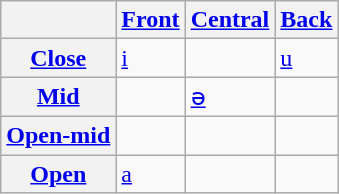<table class="wikitable">
<tr>
<th></th>
<th><a href='#'>Front</a></th>
<th><a href='#'>Central</a></th>
<th><a href='#'>Back</a></th>
</tr>
<tr>
<th><a href='#'>Close</a></th>
<td><a href='#'>i</a></td>
<td></td>
<td><a href='#'>u</a></td>
</tr>
<tr>
<th><a href='#'>Mid</a></th>
<td></td>
<td><a href='#'>ǝ</a></td>
<td></td>
</tr>
<tr>
<th><a href='#'>Open-mid</a></th>
<td></td>
<td></td>
<td></td>
</tr>
<tr>
<th><a href='#'>Open</a></th>
<td><a href='#'>a</a></td>
<td></td>
<td></td>
</tr>
</table>
